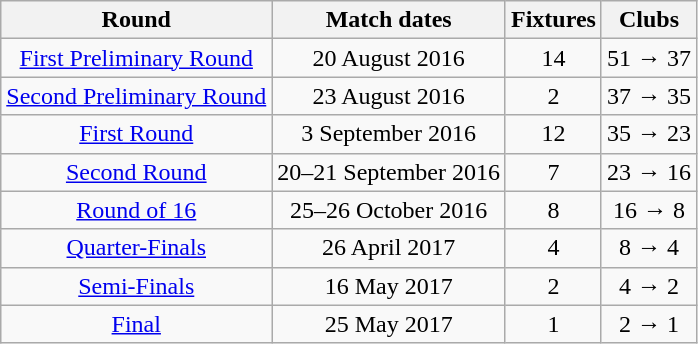<table class="wikitable" style="text-align: center">
<tr>
<th>Round</th>
<th>Match dates</th>
<th>Fixtures</th>
<th>Clubs</th>
</tr>
<tr>
<td><a href='#'>First Preliminary Round</a></td>
<td>20 August 2016</td>
<td>14</td>
<td>51 → 37</td>
</tr>
<tr>
<td><a href='#'>Second Preliminary Round</a></td>
<td>23 August 2016</td>
<td>2</td>
<td>37 → 35</td>
</tr>
<tr>
<td><a href='#'>First Round</a></td>
<td>3 September 2016</td>
<td>12</td>
<td>35 → 23</td>
</tr>
<tr>
<td><a href='#'>Second Round</a></td>
<td>20–21 September 2016</td>
<td>7</td>
<td>23 → 16</td>
</tr>
<tr>
<td><a href='#'>Round of 16</a></td>
<td>25–26 October 2016</td>
<td>8</td>
<td>16 → 8</td>
</tr>
<tr>
<td><a href='#'>Quarter-Finals</a></td>
<td>26 April 2017</td>
<td>4</td>
<td>8 → 4</td>
</tr>
<tr>
<td><a href='#'>Semi-Finals</a></td>
<td>16 May 2017</td>
<td>2</td>
<td>4 → 2</td>
</tr>
<tr>
<td><a href='#'>Final</a></td>
<td>25 May 2017</td>
<td>1</td>
<td>2 → 1</td>
</tr>
</table>
